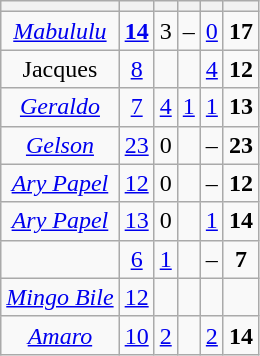<table class="wikitable" style="text-align:center;">
<tr>
<th></th>
<th></th>
<th></th>
<th></th>
<th></th>
<th></th>
</tr>
<tr>
<td><em><a href='#'>Mabululu</a></em></td>
<td><strong><a href='#'>14</a></strong></td>
<td>3</td>
<td>–</td>
<td><a href='#'>0</a></td>
<td><strong>17</strong></td>
</tr>
<tr>
<td>Jacques</td>
<td><a href='#'>8</a></td>
<td></td>
<td></td>
<td><a href='#'>4</a></td>
<td><strong>12</strong></td>
</tr>
<tr>
<td><em><a href='#'>Geraldo</a></em></td>
<td><a href='#'>7</a></td>
<td><a href='#'>4</a></td>
<td><a href='#'>1</a></td>
<td><a href='#'>1</a></td>
<td><strong>13</strong></td>
</tr>
<tr>
<td><em><a href='#'>Gelson</a></em></td>
<td><a href='#'>23</a></td>
<td>0</td>
<td></td>
<td>–</td>
<td><strong>23</strong></td>
</tr>
<tr>
<td><em><a href='#'>Ary Papel</a></em></td>
<td><a href='#'>12</a></td>
<td>0</td>
<td></td>
<td>–</td>
<td><strong>12</strong></td>
</tr>
<tr>
<td><em><a href='#'>Ary Papel</a></em></td>
<td><a href='#'>13</a></td>
<td>0</td>
<td></td>
<td><a href='#'>1</a></td>
<td><strong>14</strong></td>
</tr>
<tr>
<td></td>
<td><a href='#'>6</a></td>
<td><a href='#'>1</a></td>
<td></td>
<td>–</td>
<td><strong>7</strong></td>
</tr>
<tr>
<td><em><a href='#'>Mingo Bile</a></em></td>
<td><a href='#'>12</a></td>
<td></td>
<td></td>
<td></td>
<td></td>
</tr>
<tr>
<td><a href='#'><em>Amaro</em></a></td>
<td><a href='#'>10</a></td>
<td><a href='#'>2</a></td>
<td></td>
<td><a href='#'>2</a></td>
<td><strong>14</strong></td>
</tr>
</table>
